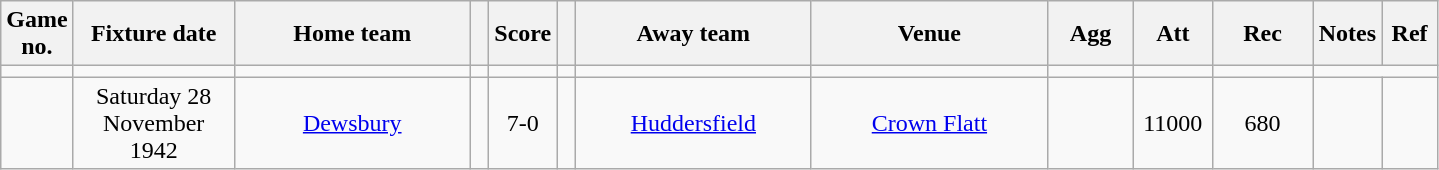<table class="wikitable" style="text-align:center;">
<tr>
<th width=20 abbr="No">Game no.</th>
<th width=100 abbr="Date">Fixture date</th>
<th width=150 abbr="Home team">Home team</th>
<th width=5 abbr="space"></th>
<th width=20 abbr="Score">Score</th>
<th width=5 abbr="space"></th>
<th width=150 abbr="Away team">Away team</th>
<th width=150 abbr="Venue">Venue</th>
<th width=50 abbr="agg">Agg</th>
<th width=45 abbr="Att">Att</th>
<th width=60 abbr="Rec">Rec</th>
<th width=20 abbr="Notes">Notes</th>
<th width=30 abbr="Ref">Ref</th>
</tr>
<tr>
<td></td>
<td></td>
<td></td>
<td></td>
<td></td>
<td></td>
<td></td>
<td></td>
<td></td>
<td></td>
<td></td>
</tr>
<tr>
<td></td>
<td>Saturday 28 November 1942</td>
<td><a href='#'>Dewsbury</a></td>
<td></td>
<td>7-0</td>
<td></td>
<td><a href='#'>Huddersfield</a></td>
<td><a href='#'>Crown Flatt</a></td>
<td></td>
<td>11000</td>
<td>680</td>
<td></td>
<td></td>
</tr>
</table>
